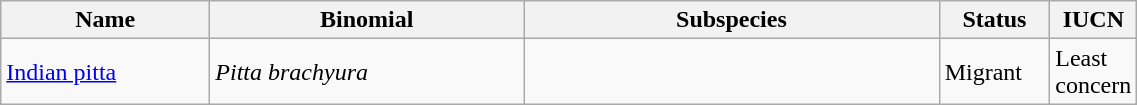<table width=60% class="wikitable">
<tr>
<th width=20%>Name</th>
<th width=30%>Binomial</th>
<th width=40%>Subspecies</th>
<th width=30%>Status</th>
<th width=30%>IUCN</th>
</tr>
<tr>
<td><a href='#'>Indian pitta</a><br></td>
<td><em>Pitta brachyura</em></td>
<td></td>
<td>Migrant</td>
<td>Least concern</td>
</tr>
</table>
